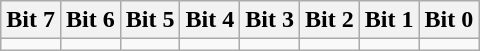<table class="wikitable">
<tr>
<th>Bit 7</th>
<th>Bit 6</th>
<th>Bit 5</th>
<th>Bit 4</th>
<th>Bit 3</th>
<th>Bit 2</th>
<th>Bit 1</th>
<th>Bit 0</th>
</tr>
<tr>
<td></td>
<td></td>
<td></td>
<td></td>
<td></td>
<td></td>
<td></td>
<td></td>
</tr>
</table>
